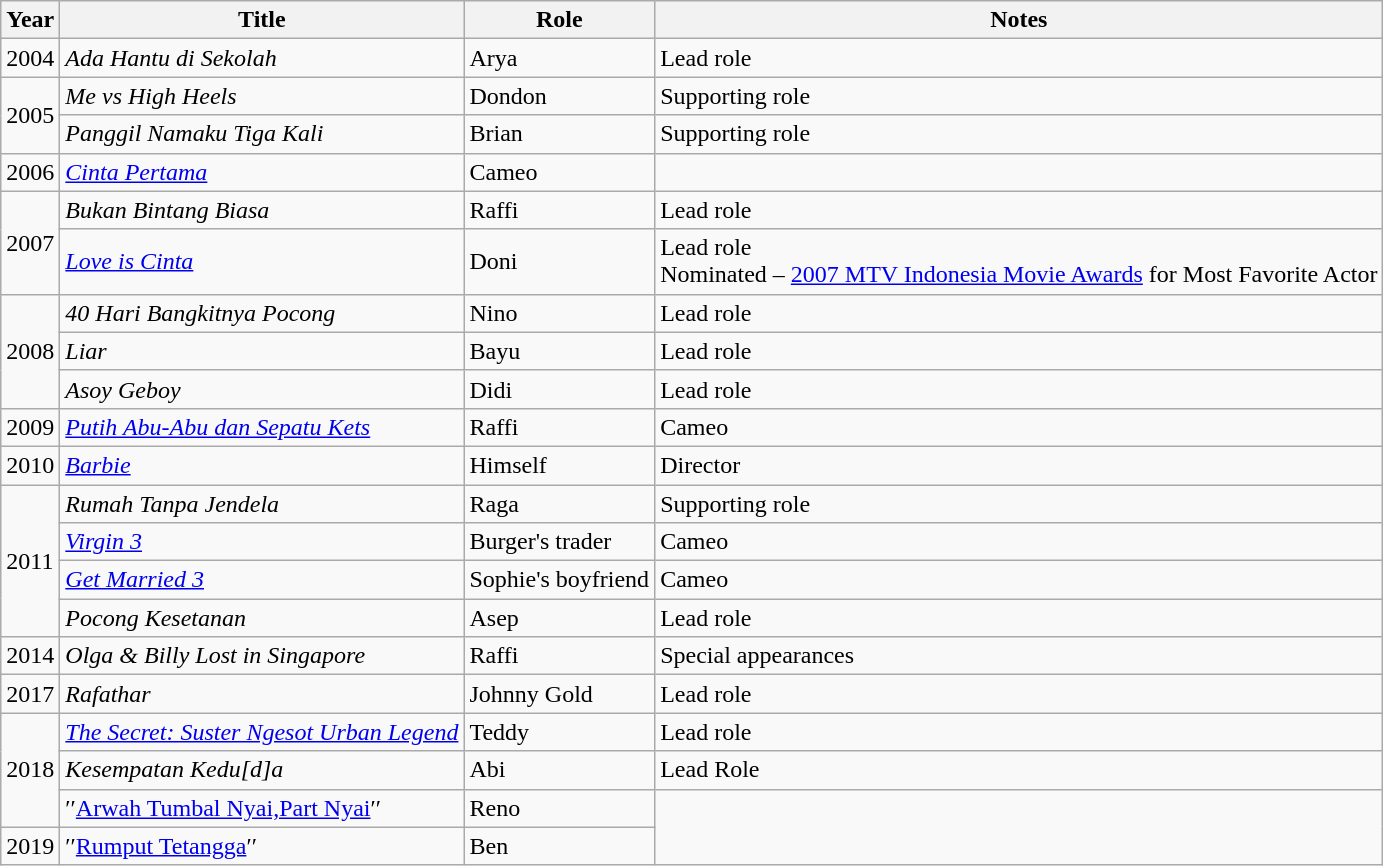<table class="wikitable">
<tr>
<th>Year</th>
<th>Title</th>
<th>Role</th>
<th>Notes</th>
</tr>
<tr>
<td>2004</td>
<td><em>Ada Hantu di Sekolah</em></td>
<td>Arya</td>
<td>Lead role</td>
</tr>
<tr>
<td rowspan="2">2005</td>
<td><em>Me vs High Heels</em></td>
<td>Dondon</td>
<td>Supporting role</td>
</tr>
<tr>
<td><em>Panggil Namaku Tiga Kali</em></td>
<td>Brian</td>
<td>Supporting role</td>
</tr>
<tr>
<td>2006</td>
<td><em><a href='#'>Cinta Pertama</a></em></td>
<td>Cameo</td>
<td></td>
</tr>
<tr>
<td rowspan="2">2007</td>
<td><em>Bukan Bintang Biasa</em></td>
<td>Raffi</td>
<td>Lead role</td>
</tr>
<tr>
<td><em><a href='#'>Love is Cinta</a></em></td>
<td>Doni</td>
<td>Lead role<br>Nominated – <a href='#'>2007 MTV Indonesia Movie Awards</a> for Most Favorite Actor</td>
</tr>
<tr>
<td rowspan="3">2008</td>
<td><em>40 Hari Bangkitnya Pocong</em></td>
<td>Nino</td>
<td>Lead role</td>
</tr>
<tr>
<td><em>Liar</em></td>
<td>Bayu</td>
<td>Lead role</td>
</tr>
<tr>
<td><em>Asoy Geboy</em></td>
<td>Didi</td>
<td>Lead role</td>
</tr>
<tr>
<td>2009</td>
<td><em><a href='#'>Putih Abu-Abu dan Sepatu Kets</a></em></td>
<td>Raffi</td>
<td>Cameo</td>
</tr>
<tr>
<td>2010</td>
<td><em><a href='#'>Barbie</a></em></td>
<td>Himself</td>
<td>Director</td>
</tr>
<tr>
<td rowspan="4">2011</td>
<td><em>Rumah Tanpa Jendela</em></td>
<td>Raga</td>
<td>Supporting role</td>
</tr>
<tr>
<td><em><a href='#'>Virgin 3</a></em></td>
<td>Burger's trader</td>
<td>Cameo</td>
</tr>
<tr>
<td><em><a href='#'>Get Married 3</a></em></td>
<td>Sophie's boyfriend</td>
<td>Cameo</td>
</tr>
<tr>
<td><em>Pocong Kesetanan</em></td>
<td>Asep</td>
<td>Lead role</td>
</tr>
<tr>
<td>2014</td>
<td><em>Olga & Billy Lost in Singapore</em></td>
<td>Raffi</td>
<td>Special appearances</td>
</tr>
<tr>
<td>2017</td>
<td><em>Rafathar</em></td>
<td>Johnny Gold</td>
<td>Lead role</td>
</tr>
<tr>
<td rowspan="3">2018</td>
<td><em><a href='#'>The Secret: Suster Ngesot Urban Legend</a></em></td>
<td>Teddy</td>
<td>Lead role</td>
</tr>
<tr>
<td><em>Kesempatan Kedu[d]a</em></td>
<td>Abi</td>
<td>Lead Role</td>
</tr>
<tr>
<td>′′<a href='#'>Arwah Tumbal Nyai,Part Nyai</a>′′</td>
<td>Reno</td>
</tr>
<tr>
<td>2019</td>
<td>′′<a href='#'>Rumput Tetangga</a>′′</td>
<td>Ben</td>
</tr>
</table>
